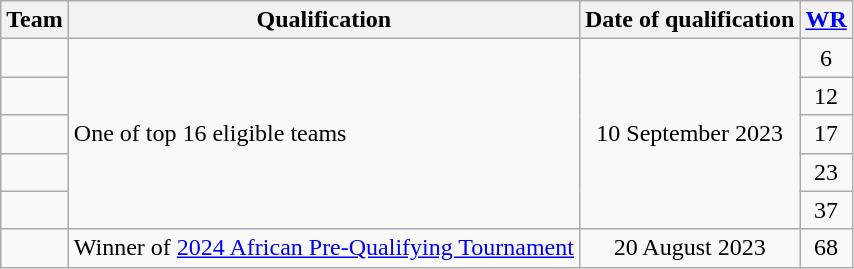<table class="wikitable sortable">
<tr>
<th>Team</th>
<th>Qualification</th>
<th>Date of qualification</th>
<th><a href='#'>WR</a></th>
</tr>
<tr>
<td></td>
<td rowspan=5>One of top 16 eligible teams</td>
<td align=center rowspan=5>10 September 2023</td>
<td align=center>6</td>
</tr>
<tr>
<td></td>
<td align=center>12</td>
</tr>
<tr>
<td></td>
<td align=center>17</td>
</tr>
<tr>
<td></td>
<td align=center>23</td>
</tr>
<tr>
<td></td>
<td align=center>37</td>
</tr>
<tr>
<td></td>
<td>Winner of <a href='#'>2024 African Pre-Qualifying Tournament</a></td>
<td align=center>20 August 2023</td>
<td align=center>68</td>
</tr>
</table>
